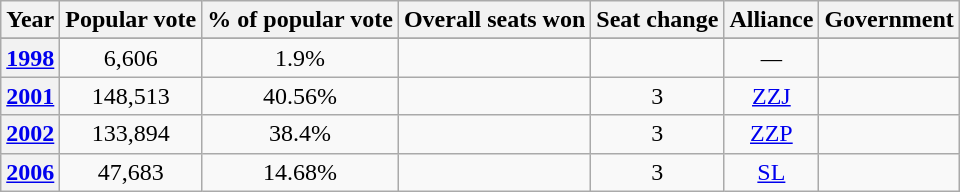<table class="wikitable sortable" style="text-align:center">
<tr>
<th>Year</th>
<th>Popular vote</th>
<th>% of popular vote</th>
<th>Overall seats won</th>
<th>Seat change</th>
<th>Alliance</th>
<th>Government</th>
</tr>
<tr>
</tr>
<tr>
<th><a href='#'>1998</a></th>
<td>6,606</td>
<td>1.9%</td>
<td></td>
<td></td>
<td><em>—</em></td>
<td></td>
</tr>
<tr>
<th><a href='#'>2001</a></th>
<td>148,513</td>
<td>40.56%</td>
<td></td>
<td> 3</td>
<td><a href='#'>ZZJ</a></td>
<td></td>
</tr>
<tr>
<th><a href='#'>2002</a></th>
<td>133,894</td>
<td>38.4%</td>
<td></td>
<td> 3</td>
<td><a href='#'>ZZP</a></td>
<td></td>
</tr>
<tr>
<th><a href='#'>2006</a></th>
<td>47,683</td>
<td>14.68%</td>
<td></td>
<td> 3</td>
<td><a href='#'>SL</a></td>
<td></td>
</tr>
</table>
